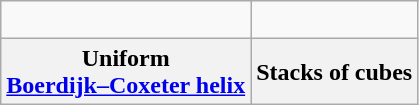<table class=wikitable>
<tr>
<td><br></td>
<td></td>
</tr>
<tr>
<th>Uniform<br><a href='#'>Boerdijk–Coxeter helix</a></th>
<th>Stacks of cubes</th>
</tr>
</table>
